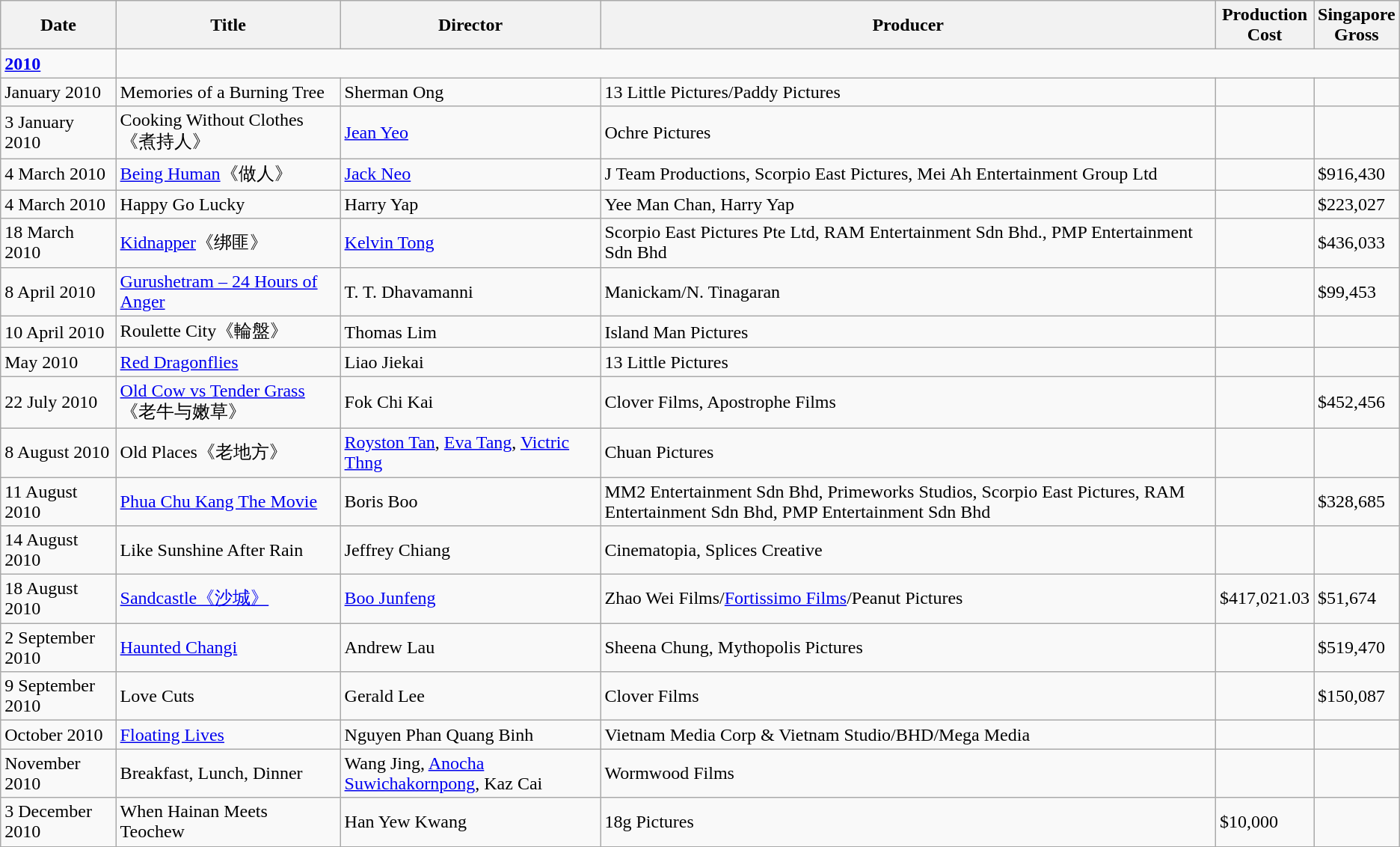<table class="wikitable sortable">
<tr>
<th>Date</th>
<th>Title</th>
<th>Director</th>
<th>Producer</th>
<th>Production<br> Cost</th>
<th>Singapore<br> Gross</th>
</tr>
<tr>
<td><strong><a href='#'>2010</a></strong></td>
</tr>
<tr>
<td>January 2010</td>
<td>Memories of a Burning Tree</td>
<td>Sherman Ong</td>
<td>13 Little Pictures/Paddy Pictures</td>
<td></td>
<td></td>
</tr>
<tr>
<td>3 January 2010</td>
<td>Cooking Without Clothes《煮持人》</td>
<td><a href='#'>Jean Yeo</a></td>
<td>Ochre Pictures</td>
<td></td>
<td></td>
</tr>
<tr>
<td>4 March 2010</td>
<td><a href='#'>Being Human</a>《做人》</td>
<td><a href='#'>Jack Neo</a></td>
<td>J Team Productions, Scorpio East Pictures, Mei Ah Entertainment Group Ltd</td>
<td></td>
<td>$916,430</td>
</tr>
<tr>
<td>4 March 2010</td>
<td>Happy Go Lucky</td>
<td>Harry Yap</td>
<td>Yee Man Chan, Harry Yap</td>
<td></td>
<td>$223,027</td>
</tr>
<tr>
<td>18 March 2010</td>
<td><a href='#'>Kidnapper</a>《绑匪》</td>
<td><a href='#'>Kelvin Tong</a></td>
<td>Scorpio East Pictures Pte Ltd, RAM Entertainment Sdn Bhd., PMP Entertainment Sdn Bhd</td>
<td></td>
<td>$436,033</td>
</tr>
<tr>
<td>8 April 2010</td>
<td><a href='#'>Gurushetram – 24 Hours of Anger</a></td>
<td>T. T. Dhavamanni</td>
<td>Manickam/N. Tinagaran</td>
<td></td>
<td>$99,453</td>
</tr>
<tr>
<td>10 April 2010</td>
<td>Roulette City《輪盤》</td>
<td>Thomas Lim</td>
<td>Island Man Pictures</td>
<td></td>
<td></td>
</tr>
<tr>
<td>May 2010</td>
<td><a href='#'>Red Dragonflies</a></td>
<td>Liao Jiekai</td>
<td>13 Little Pictures</td>
<td></td>
<td></td>
</tr>
<tr>
<td>22 July 2010</td>
<td><a href='#'>Old Cow vs Tender Grass</a>《老牛与嫩草》</td>
<td>Fok Chi Kai</td>
<td>Clover Films, Apostrophe Films</td>
<td></td>
<td>$452,456</td>
</tr>
<tr>
<td>8 August 2010</td>
<td>Old Places《老地方》</td>
<td><a href='#'>Royston Tan</a>, <a href='#'>Eva Tang</a>, <a href='#'>Victric Thng</a></td>
<td>Chuan Pictures</td>
<td></td>
<td></td>
</tr>
<tr>
<td>11 August 2010</td>
<td><a href='#'>Phua Chu Kang The Movie</a></td>
<td>Boris Boo</td>
<td>MM2 Entertainment Sdn Bhd, Primeworks Studios, Scorpio East Pictures, RAM Entertainment Sdn Bhd, PMP Entertainment Sdn Bhd</td>
<td></td>
<td>$328,685</td>
</tr>
<tr>
<td>14 August 2010</td>
<td>Like Sunshine After Rain</td>
<td>Jeffrey Chiang</td>
<td>Cinematopia, Splices Creative</td>
<td></td>
<td></td>
</tr>
<tr>
<td>18 August 2010</td>
<td><a href='#'>Sandcastle《沙城》</a></td>
<td><a href='#'>Boo Junfeng</a></td>
<td>Zhao Wei Films/<a href='#'>Fortissimo Films</a>/Peanut Pictures</td>
<td>$417,021.03</td>
<td>$51,674</td>
</tr>
<tr>
<td>2 September 2010</td>
<td><a href='#'>Haunted Changi</a></td>
<td>Andrew Lau</td>
<td>Sheena Chung, Mythopolis Pictures</td>
<td></td>
<td>$519,470</td>
</tr>
<tr>
<td>9 September 2010</td>
<td>Love Cuts</td>
<td>Gerald Lee</td>
<td>Clover Films</td>
<td></td>
<td>$150,087</td>
</tr>
<tr>
<td>October 2010</td>
<td><a href='#'>Floating Lives</a></td>
<td>Nguyen Phan Quang Binh</td>
<td>Vietnam Media Corp & Vietnam Studio/BHD/Mega Media</td>
<td></td>
<td></td>
</tr>
<tr>
<td>November 2010</td>
<td>Breakfast, Lunch, Dinner</td>
<td>Wang Jing, <a href='#'>Anocha Suwichakornpong</a>, Kaz Cai</td>
<td>Wormwood Films</td>
<td></td>
<td></td>
</tr>
<tr>
<td>3 December 2010</td>
<td>When Hainan Meets Teochew</td>
<td>Han Yew Kwang</td>
<td>18g Pictures</td>
<td>$10,000</td>
<td></td>
</tr>
<tr>
</tr>
</table>
